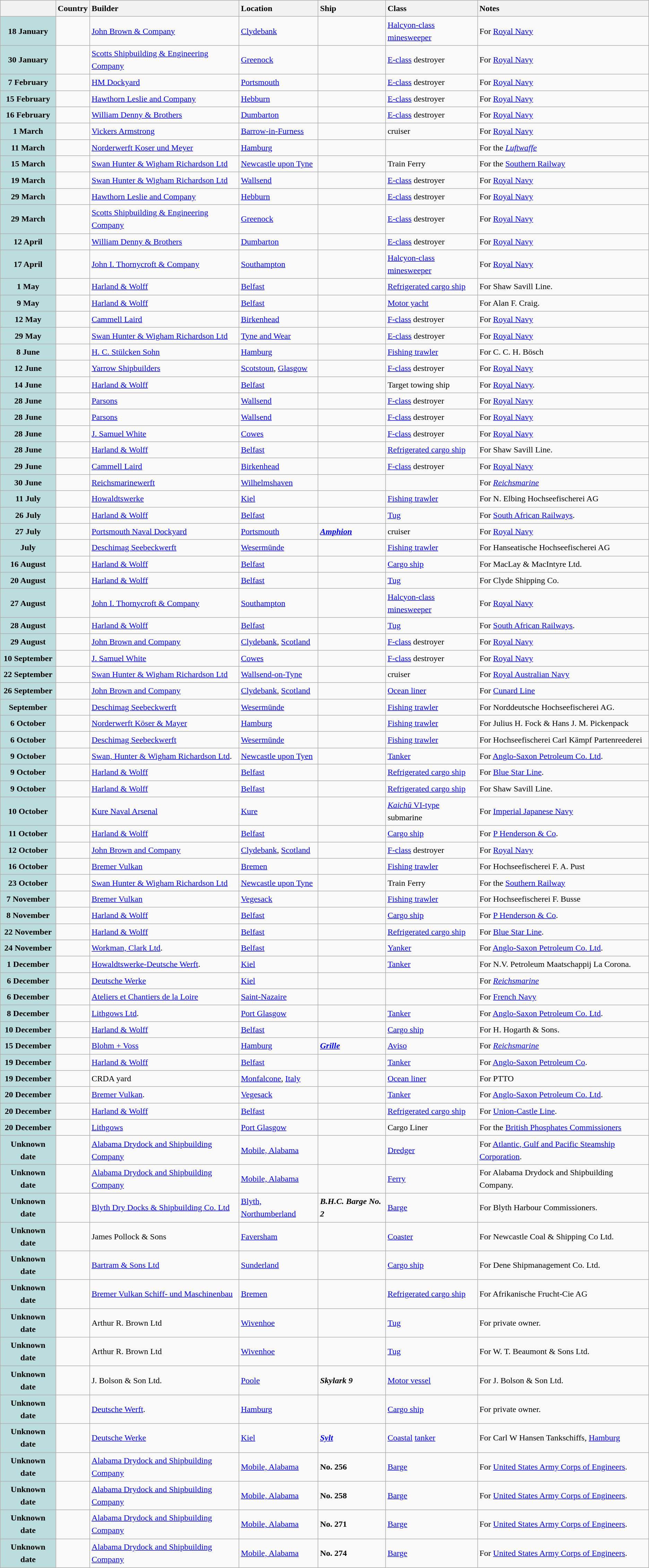<table class="wikitable sortable" style="font-size:1.00em; line-height:1.5em;">
<tr>
<th></th>
<th style="text-align: left;">Country</th>
<th style="text-align: left;">Builder</th>
<th style="text-align: left;">Location</th>
<th style="text-align: left;">Ship</th>
<th style="text-align: left;">Class</th>
<th style="text-align: left;">Notes</th>
</tr>
<tr>
<th style="background: #bbdddd;">18 January</th>
<td></td>
<td><a href='#'>John Brown & Company</a></td>
<td><a href='#'>Clydebank</a></td>
<td><strong></strong></td>
<td><a href='#'>Halcyon-class minesweeper</a></td>
<td>For <a href='#'>Royal Navy</a></td>
</tr>
<tr>
<th style="background: #bbdddd;">30 January</th>
<td></td>
<td><a href='#'>Scotts Shipbuilding & Engineering Company</a></td>
<td><a href='#'>Greenock</a></td>
<td><strong></strong></td>
<td><a href='#'>E-class</a> destroyer</td>
<td>For <a href='#'>Royal Navy</a></td>
</tr>
<tr>
<th style="background: #bbdddd;">7 February</th>
<td></td>
<td><a href='#'>HM Dockyard</a></td>
<td><a href='#'>Portsmouth</a></td>
<td><strong></strong></td>
<td><a href='#'>E-class</a> destroyer</td>
<td>For <a href='#'>Royal Navy</a></td>
</tr>
<tr>
<th style="background: #bbdddd;">15 February</th>
<td></td>
<td><a href='#'>Hawthorn Leslie and Company</a></td>
<td><a href='#'>Hebburn</a></td>
<td><strong></strong></td>
<td><a href='#'>E-class</a> destroyer</td>
<td>For <a href='#'>Royal Navy</a></td>
</tr>
<tr>
<th style="background: #bbdddd;">16 February</th>
<td></td>
<td><a href='#'>William Denny & Brothers</a></td>
<td><a href='#'>Dumbarton</a></td>
<td><strong></strong></td>
<td><a href='#'>E-class</a> destroyer</td>
<td>For <a href='#'>Royal Navy</a></td>
</tr>
<tr>
<th style="background: #bbdddd;">1 March</th>
<td></td>
<td><a href='#'>Vickers Armstrong</a></td>
<td><a href='#'>Barrow-in-Furness</a></td>
<td><strong></strong></td>
<td> cruiser</td>
<td>For <a href='#'>Royal Navy</a></td>
</tr>
<tr>
<th style="background: #bbdddd;">11 March</th>
<td></td>
<td><a href='#'>Norderwerft Koser und Meyer</a></td>
<td><a href='#'>Hamburg</a></td>
<td><strong></strong></td>
<td></td>
<td>For the <em><a href='#'>Luftwaffe</a></em></td>
</tr>
<tr>
<th style="background: #bbdddd;">15 March</th>
<td></td>
<td><a href='#'>Swan Hunter & Wigham Richardson Ltd</a></td>
<td><a href='#'>Newcastle upon Tyne</a></td>
<td><strong></strong></td>
<td>Train Ferry</td>
<td>For the <a href='#'>Southern Railway</a></td>
</tr>
<tr>
<th style="background: #bbdddd;">19 March</th>
<td></td>
<td><a href='#'>Swan Hunter & Wigham Richardson Ltd</a></td>
<td><a href='#'>Wallsend</a></td>
<td><strong></strong></td>
<td><a href='#'>E-class</a> destroyer</td>
<td>For <a href='#'>Royal Navy</a></td>
</tr>
<tr>
<th style="background: #bbdddd;">29 March</th>
<td></td>
<td><a href='#'>Hawthorn Leslie and Company</a></td>
<td><a href='#'>Hebburn</a></td>
<td><strong></strong></td>
<td><a href='#'>E-class</a> destroyer</td>
<td>For <a href='#'>Royal Navy</a></td>
</tr>
<tr>
<th style="background: #bbdddd;">29 March</th>
<td></td>
<td><a href='#'>Scotts Shipbuilding & Engineering Company</a></td>
<td><a href='#'>Greenock</a></td>
<td><strong></strong></td>
<td><a href='#'>E-class</a> destroyer</td>
<td>For <a href='#'>Royal Navy</a></td>
</tr>
<tr>
<th style="background: #bbdddd;">12 April</th>
<td></td>
<td><a href='#'>William Denny & Brothers</a></td>
<td><a href='#'>Dumbarton</a></td>
<td><strong></strong></td>
<td><a href='#'>E-class</a> destroyer</td>
<td>For <a href='#'>Royal Navy</a></td>
</tr>
<tr>
<th style="background: #bbdddd;">17 April</th>
<td></td>
<td><a href='#'>John I. Thornycroft & Company</a></td>
<td><a href='#'>Southampton</a></td>
<td><strong></strong></td>
<td><a href='#'>Halcyon-class minesweeper</a></td>
<td>For <a href='#'>Royal Navy</a></td>
</tr>
<tr ---->
<th style="background: #bbdddd;">1 May</th>
<td></td>
<td><a href='#'>Harland & Wolff</a></td>
<td><a href='#'>Belfast</a></td>
<td><strong></strong></td>
<td><a href='#'>Refrigerated cargo ship</a></td>
<td>For Shaw Savill Line.</td>
</tr>
<tr ---->
<th style="background: #bbdddd;">9 May</th>
<td></td>
<td><a href='#'>Harland & Wolff</a></td>
<td><a href='#'>Belfast</a></td>
<td><strong></strong></td>
<td><a href='#'>Motor yacht</a></td>
<td>For Alan F. Craig.</td>
</tr>
<tr>
<th style="background: #bbdddd;">12 May</th>
<td></td>
<td><a href='#'>Cammell Laird</a></td>
<td><a href='#'>Birkenhead</a></td>
<td><strong></strong></td>
<td><a href='#'>F-class</a> destroyer</td>
<td>For <a href='#'>Royal Navy</a></td>
</tr>
<tr>
<th style="background: #bbdddd;">29 May</th>
<td></td>
<td><a href='#'>Swan Hunter & Wigham Richardson Ltd</a></td>
<td><a href='#'>Tyne and Wear</a></td>
<td><strong></strong></td>
<td><a href='#'>E-class</a> destroyer</td>
<td>For <a href='#'>Royal Navy</a></td>
</tr>
<tr>
<th style="background: #bbdddd;">8 June</th>
<td></td>
<td><a href='#'>H. C. Stülcken Sohn</a></td>
<td><a href='#'>Hamburg</a></td>
<td><strong></strong></td>
<td><a href='#'>Fishing trawler</a></td>
<td>For C. C. H. Bösch</td>
</tr>
<tr>
<th style="background: #bbdddd;">12 June</th>
<td></td>
<td><a href='#'>Yarrow Shipbuilders</a></td>
<td><a href='#'>Scotstoun</a>, <a href='#'>Glasgow</a></td>
<td><strong></strong></td>
<td><a href='#'>F-class</a> destroyer</td>
<td>For <a href='#'>Royal Navy</a></td>
</tr>
<tr ---->
<th style="background: #bbdddd;">14 June</th>
<td></td>
<td><a href='#'>Harland & Wolff</a></td>
<td><a href='#'>Belfast</a></td>
<td><strong></strong></td>
<td>Target towing ship</td>
<td>For <a href='#'>Royal Navy</a>.</td>
</tr>
<tr>
<th style="background: #bbdddd;">28 June</th>
<td></td>
<td><a href='#'>Parsons</a></td>
<td><a href='#'>Wallsend</a></td>
<td><strong></strong></td>
<td><a href='#'>F-class</a> destroyer</td>
<td>For <a href='#'>Royal Navy</a></td>
</tr>
<tr>
<th style="background: #bbdddd;">28 June</th>
<td></td>
<td><a href='#'>Parsons</a></td>
<td><a href='#'>Wallsend</a></td>
<td><strong></strong></td>
<td><a href='#'>F-class</a> destroyer</td>
<td>For <a href='#'>Royal Navy</a></td>
</tr>
<tr>
<th style="background: #bbdddd;">28 June</th>
<td></td>
<td><a href='#'>J. Samuel White</a></td>
<td><a href='#'>Cowes</a></td>
<td><strong></strong></td>
<td><a href='#'>F-class</a> destroyer</td>
<td>For <a href='#'>Royal Navy</a></td>
</tr>
<tr ---->
<th style="background: #bbdddd;">28 June</th>
<td></td>
<td><a href='#'>Harland & Wolff</a></td>
<td><a href='#'>Belfast</a></td>
<td><strong></strong></td>
<td><a href='#'>Refrigerated cargo ship</a></td>
<td>For Shaw Savill Line.</td>
</tr>
<tr>
<th style="background: #bbdddd;">29 June</th>
<td></td>
<td><a href='#'>Cammell Laird</a></td>
<td><a href='#'>Birkenhead</a></td>
<td><strong></strong></td>
<td><a href='#'>F-class</a> destroyer</td>
<td>For <a href='#'>Royal Navy</a></td>
</tr>
<tr>
<th style="background: #bbdddd;">30 June</th>
<td></td>
<td><a href='#'>Reichsmarinewerft</a></td>
<td><a href='#'>Wilhelmshaven</a></td>
<td><strong></strong></td>
<td></td>
<td>For <em><a href='#'>Reichsmarine</a></em></td>
</tr>
<tr>
<th style="background: #bbdddd;">11 July</th>
<td></td>
<td><a href='#'>Howaldtswerke</a></td>
<td><a href='#'>Kiel</a></td>
<td><strong></strong></td>
<td><a href='#'>Fishing trawler</a></td>
<td>For N. Elbing Hochseefischerei AG</td>
</tr>
<tr ---->
<th style="background: #bbdddd;">26 July</th>
<td></td>
<td><a href='#'>Harland & Wolff</a></td>
<td><a href='#'>Belfast</a></td>
<td><strong></strong></td>
<td><a href='#'>Tug</a></td>
<td>For <a href='#'>South African Railways</a>.</td>
</tr>
<tr>
<th style="background: #bbdddd;">27 July</th>
<td></td>
<td><a href='#'>Portsmouth Naval Dockyard</a></td>
<td><a href='#'>Portsmouth</a></td>
<td><strong><em><a href='#'>Amphion</a></em></strong></td>
<td> cruiser</td>
<td>For <a href='#'>Royal Navy</a></td>
</tr>
<tr>
<th style="background: #bbdddd;">July</th>
<td></td>
<td><a href='#'>Deschimag Seebeckwerft</a></td>
<td><a href='#'>Wesermünde</a></td>
<td><strong></strong></td>
<td><a href='#'>Fishing trawler</a></td>
<td>For Hanseatische Hochseefischerei AG</td>
</tr>
<tr ---->
<th style="background: #bbdddd;">16 August</th>
<td></td>
<td><a href='#'>Harland & Wolff</a></td>
<td><a href='#'>Belfast</a></td>
<td><strong></strong></td>
<td><a href='#'>Cargo ship</a></td>
<td>For MacLay & MacIntyre Ltd.</td>
</tr>
<tr ---->
<th style="background: #bbdddd;">20 August</th>
<td></td>
<td><a href='#'>Harland & Wolff</a></td>
<td><a href='#'>Belfast</a></td>
<td><strong></strong></td>
<td><a href='#'>Tug</a></td>
<td>For Clyde Shipping Co.</td>
</tr>
<tr>
<th style="background: #bbdddd;">27 August</th>
<td></td>
<td><a href='#'>John I. Thornycroft & Company</a></td>
<td><a href='#'>Southampton</a></td>
<td><strong></strong></td>
<td><a href='#'>Halcyon-class minesweeper</a></td>
<td>For <a href='#'>Royal Navy</a></td>
</tr>
<tr ---->
<th style="background: #bbdddd;">28 August</th>
<td></td>
<td><a href='#'>Harland & Wolff</a></td>
<td><a href='#'>Belfast</a></td>
<td><strong></strong></td>
<td><a href='#'>Tug</a></td>
<td>For <a href='#'>South African Railways</a>.</td>
</tr>
<tr>
<th style="background: #bbdddd;">29 August</th>
<td></td>
<td><a href='#'>John Brown and Company</a></td>
<td><a href='#'>Clydebank</a>, <a href='#'>Scotland</a></td>
<td><strong></strong></td>
<td><a href='#'>F-class</a> destroyer</td>
<td>For <a href='#'>Royal Navy</a></td>
</tr>
<tr>
<th style="background: #bbdddd;">10 September</th>
<td></td>
<td><a href='#'>J. Samuel White</a></td>
<td><a href='#'>Cowes</a></td>
<td><strong></strong></td>
<td><a href='#'>F-class</a> destroyer</td>
<td>For <a href='#'>Royal Navy</a></td>
</tr>
<tr>
<th style="background: #bbdddd;">22 September</th>
<td></td>
<td><a href='#'>Swan Hunter & Wigham Richardson Ltd</a></td>
<td><a href='#'>Wallsend-on-Tyne</a></td>
<td><strong></strong></td>
<td> cruiser</td>
<td>For <a href='#'>Royal Australian Navy</a></td>
</tr>
<tr>
<th style="background: #bbdddd;">26 September</th>
<td></td>
<td><a href='#'>John Brown and Company</a></td>
<td><a href='#'>Clydebank</a>, <a href='#'>Scotland</a></td>
<td><strong></strong></td>
<td><a href='#'>Ocean liner</a></td>
<td>For <a href='#'>Cunard Line</a></td>
</tr>
<tr>
<th style="background: #bbdddd;">September</th>
<td></td>
<td><a href='#'>Deschimag Seebeckwerft</a></td>
<td><a href='#'>Wesermünde</a></td>
<td><strong></strong></td>
<td><a href='#'>Fishing trawler</a></td>
<td>For Norddeutsche Hochseefischerei AG.</td>
</tr>
<tr>
<th style="background: #bbdddd;">6 October</th>
<td></td>
<td><a href='#'>Norderwerft Köser & Mayer</a></td>
<td><a href='#'>Hamburg</a></td>
<td><strong></strong></td>
<td><a href='#'>Fishing trawler</a></td>
<td>For Julius H. Fock & Hans J. M. Pickenpack</td>
</tr>
<tr>
<th style="background: #bbdddd;">6 October</th>
<td></td>
<td><a href='#'>Deschimag Seebeckwerft</a></td>
<td><a href='#'>Wesermünde</a></td>
<td><strong></strong></td>
<td><a href='#'>Fishing trawler</a></td>
<td>For Hochseefischerei Carl Kämpf Partenreederei</td>
</tr>
<tr ---->
<th style="background: #bbdddd;">9 October</th>
<td></td>
<td><a href='#'>Swan, Hunter & Wigham Richardson Ltd</a>.</td>
<td><a href='#'>Newcastle upon Tyen</a></td>
<td><strong></strong></td>
<td><a href='#'>Tanker</a></td>
<td>For <a href='#'>Anglo-Saxon Petroleum Co. Ltd</a>.</td>
</tr>
<tr ---->
<th style="background: #bbdddd;">9 October</th>
<td></td>
<td><a href='#'>Harland & Wolff</a></td>
<td><a href='#'>Belfast</a></td>
<td><strong></strong></td>
<td><a href='#'>Refrigerated cargo ship</a></td>
<td>For <a href='#'>Blue Star Line</a>.</td>
</tr>
<tr ---->
<th style="background: #bbdddd;">9 October</th>
<td></td>
<td><a href='#'>Harland & Wolff</a></td>
<td><a href='#'>Belfast</a></td>
<td><strong></strong></td>
<td><a href='#'>Refrigerated cargo ship</a></td>
<td>For Shaw Savill Line.</td>
</tr>
<tr>
<th style="background: #bbdddd;">10 October</th>
<td></td>
<td><a href='#'>Kure Naval Arsenal</a></td>
<td><a href='#'>Kure</a></td>
<td><strong></strong></td>
<td><a href='#'><em>Kaichū</em> VI-type</a> submarine</td>
<td>For <a href='#'>Imperial Japanese Navy</a></td>
</tr>
<tr ---->
<th style="background: #bbdddd;">11 October</th>
<td></td>
<td><a href='#'>Harland & Wolff</a></td>
<td><a href='#'>Belfast</a></td>
<td><strong></strong></td>
<td><a href='#'>Cargo ship</a></td>
<td>For <a href='#'>P Henderson & Co</a>.</td>
</tr>
<tr>
<th style="background: #bbdddd;">12 October</th>
<td></td>
<td><a href='#'>John Brown and Company</a></td>
<td><a href='#'>Clydebank</a>, <a href='#'>Scotland</a></td>
<td><strong></strong></td>
<td><a href='#'>F-class</a> destroyer</td>
<td>For <a href='#'>Royal Navy</a></td>
</tr>
<tr>
<th style="background: #bbdddd;">16 October</th>
<td></td>
<td><a href='#'>Bremer Vulkan</a></td>
<td><a href='#'>Bremen</a></td>
<td><strong></strong></td>
<td><a href='#'>Fishing trawler</a></td>
<td>For Hochseefischerei F. A. Pust</td>
</tr>
<tr>
<th style="background: #bbdddd;">23 October</th>
<td></td>
<td><a href='#'>Swan Hunter & Wigham Richardson Ltd</a></td>
<td><a href='#'>Newcastle upon Tyne</a></td>
<td><strong></strong></td>
<td>Train Ferry</td>
<td>For the <a href='#'>Southern Railway</a></td>
</tr>
<tr>
<th style="background: #bbdddd;">7 November</th>
<td></td>
<td><a href='#'>Bremer Vulkan</a></td>
<td><a href='#'>Vegesack</a></td>
<td><strong></strong></td>
<td><a href='#'>Fishing trawler</a></td>
<td>For Hochseefischerei F. Busse</td>
</tr>
<tr ---->
<th style="background: #bbdddd;">8 November</th>
<td></td>
<td><a href='#'>Harland & Wolff</a></td>
<td><a href='#'>Belfast</a></td>
<td><strong></strong></td>
<td><a href='#'>Cargo ship</a></td>
<td>For <a href='#'>P Henderson & Co</a>.</td>
</tr>
<tr ---->
<th style="background: #bbdddd;">22 November</th>
<td></td>
<td><a href='#'>Harland & Wolff</a></td>
<td><a href='#'>Belfast</a></td>
<td><strong></strong></td>
<td><a href='#'>Refrigerated cargo ship</a></td>
<td>For <a href='#'>Blue Star Line</a>.</td>
</tr>
<tr ---->
<th style="background: #bbdddd;">24 November</th>
<td></td>
<td><a href='#'>Workman, Clark Ltd</a>.</td>
<td><a href='#'>Belfast</a></td>
<td><strong></strong></td>
<td><a href='#'>Yanker</a></td>
<td>For <a href='#'>Anglo-Saxon Petroleum Co. Ltd</a>.</td>
</tr>
<tr ---->
<th style="background: #bbdddd;">1 December</th>
<td></td>
<td><a href='#'>Howaldtswerke-Deutsche Werft</a>.</td>
<td><a href='#'>Kiel</a></td>
<td><strong></strong></td>
<td><a href='#'>Tanker</a></td>
<td>For N.V. Petroleum Maatschappij La Corona.</td>
</tr>
<tr>
<th style="background: #bbdddd;">6 December</th>
<td></td>
<td><a href='#'>Deutsche Werke</a></td>
<td><a href='#'>Kiel</a></td>
<td><strong></strong></td>
<td></td>
<td>For <em><a href='#'>Reichsmarine</a></em></td>
</tr>
<tr>
<th style="background: #bbdddd;">6 December</th>
<td></td>
<td><a href='#'>Ateliers et Chantiers de la Loire</a></td>
<td><a href='#'>Saint-Nazaire</a></td>
<td></td>
<td></td>
<td>For <a href='#'>French Navy</a></td>
</tr>
<tr ---->
<th style="background: #bbdddd;">8 December</th>
<td></td>
<td><a href='#'>Lithgows Ltd</a>.</td>
<td><a href='#'>Port Glasgow</a></td>
<td><strong></strong></td>
<td><a href='#'>Tanker</a></td>
<td>For <a href='#'>Anglo-Saxon Petroleum Co. Ltd</a>.</td>
</tr>
<tr ---->
<th style="background: #bbdddd;">10 December</th>
<td></td>
<td><a href='#'>Harland & Wolff</a></td>
<td><a href='#'>Belfast</a></td>
<td><strong></strong></td>
<td><a href='#'>Cargo ship</a></td>
<td>For H. Hogarth & Sons.</td>
</tr>
<tr>
<th style="background: #bbdddd;">15 December</th>
<td></td>
<td><a href='#'>Blohm + Voss</a></td>
<td><a href='#'>Hamburg</a></td>
<td><a href='#'><strong><em>Grille</em></strong></a></td>
<td><a href='#'>Aviso</a></td>
<td>For <em><a href='#'>Reichsmarine</a></em></td>
</tr>
<tr ---->
<th style="background: #bbdddd;">19 December</th>
<td></td>
<td><a href='#'>Harland & Wolff</a></td>
<td><a href='#'>Belfast</a></td>
<td><strong></strong></td>
<td><a href='#'>Tanker</a></td>
<td>For <a href='#'>Anglo-Saxon Petroleum Co</a>.</td>
</tr>
<tr>
<th style="background: #bbdddd;">19 December</th>
<td></td>
<td>CRDA yard</td>
<td><a href='#'>Monfalcone</a>, <a href='#'>Italy</a></td>
<td><strong></strong></td>
<td><a href='#'>Ocean liner</a></td>
<td>For PTTO</td>
</tr>
<tr ---->
<th style="background: #bbdddd;">20 December</th>
<td></td>
<td><a href='#'>Bremer Vulkan</a>.</td>
<td><a href='#'>Vegesack</a></td>
<td><strong></strong></td>
<td><a href='#'>Tanker</a></td>
<td>For <a href='#'>Anglo-Saxon Petroleum Co. Ltd</a>.</td>
</tr>
<tr ---->
<th style="background: #bbdddd;">20 December</th>
<td></td>
<td><a href='#'>Harland & Wolff</a></td>
<td><a href='#'>Belfast</a></td>
<td><strong></strong></td>
<td><a href='#'>Refrigerated cargo ship</a></td>
<td>For <a href='#'>Union-Castle Line</a>.</td>
</tr>
<tr>
<th style="background: #bbdddd;">20 December</th>
<td></td>
<td><a href='#'>Lithgows</a></td>
<td><a href='#'>Port Glasgow</a></td>
<td><strong></strong></td>
<td>Cargo Liner</td>
<td>For the <a href='#'>British Phosphates Commissioners</a></td>
</tr>
<tr ---->
<th style="background: #bbdddd;">Unknown date</th>
<td></td>
<td><a href='#'>Alabama Drydock and Shipbuilding Company</a></td>
<td><a href='#'>Mobile, Alabama</a></td>
<td><strong></strong></td>
<td><a href='#'>Dredger</a></td>
<td>For <a href='#'>Atlantic, Gulf and Pacific Steamship Corporation</a>.</td>
</tr>
<tr ---->
<th style="background: #bbdddd;">Unknown date</th>
<td></td>
<td><a href='#'>Alabama Drydock and Shipbuilding Company</a></td>
<td><a href='#'>Mobile, Alabama</a></td>
<td><strong></strong></td>
<td><a href='#'>Ferry</a></td>
<td>For Alabama Drydock and Shipbuilding Company.</td>
</tr>
<tr ---->
<th style="background: #bbdddd;">Unknown date</th>
<td></td>
<td><a href='#'>Blyth Dry Docks & Shipbuilding Co. Ltd</a></td>
<td><a href='#'>Blyth, Northumberland</a></td>
<td><strong><em>B.H.C. Barge No. 2</em></strong></td>
<td><a href='#'>Barge</a></td>
<td>For Blyth Harbour Commissioners.</td>
</tr>
<tr ---->
<th style="background: #bbdddd;">Unknown date</th>
<td></td>
<td>James Pollock & Sons</td>
<td><a href='#'>Faversham</a></td>
<td><strong></strong></td>
<td><a href='#'>Coaster</a></td>
<td>For Newcastle Coal & Shipping Co Ltd.</td>
</tr>
<tr>
<th style="background: #bbdddd;">Unknown date</th>
<td></td>
<td><a href='#'>Bartram & Sons Ltd</a></td>
<td><a href='#'>Sunderland</a></td>
<td><strong></strong></td>
<td><a href='#'>Cargo ship</a></td>
<td>For Dene Shipmanagement Co. Ltd.</td>
</tr>
<tr>
<th style="background: #bbdddd;">Unknown date</th>
<td></td>
<td><a href='#'>Bremer Vulkan Schiff- und Maschinenbau</a></td>
<td><a href='#'>Bremen</a></td>
<td><strong></strong></td>
<td><a href='#'>Refrigerated cargo ship</a></td>
<td>For Afrikanische Frucht-Cie AG</td>
</tr>
<tr --->
<th style="background: #bbdddd;">Unknown date</th>
<td></td>
<td>Arthur R. Brown Ltd</td>
<td><a href='#'>Wivenhoe</a></td>
<td><strong></strong></td>
<td><a href='#'>Tug</a></td>
<td>For private owner.</td>
</tr>
<tr --->
<th style="background: #bbdddd;">Unknown date</th>
<td></td>
<td>Arthur R. Brown Ltd</td>
<td><a href='#'>Wivenhoe</a></td>
<td><strong></strong></td>
<td><a href='#'>Tug</a></td>
<td>For W. T. Beaumont & Sons Ltd.</td>
</tr>
<tr ---->
<th style="background: #bbdddd;">Unknown date</th>
<td></td>
<td>J. Bolson & Son Ltd.</td>
<td><a href='#'>Poole</a></td>
<td><strong><em>Skylark 9</em></strong></td>
<td><a href='#'>Motor vessel</a></td>
<td>For J. Bolson & Son Ltd.</td>
</tr>
<tr ---->
<th style="background: #bbdddd;">Unknown date</th>
<td></td>
<td><a href='#'>Deutsche Werft</a>.</td>
<td><a href='#'>Hamburg</a></td>
<td><strong></strong></td>
<td><a href='#'>Cargo ship</a></td>
<td>For private owner.</td>
</tr>
<tr>
<th style="background: #bbdddd;">Unknown date</th>
<td></td>
<td><a href='#'>Deutsche Werke</a></td>
<td><a href='#'>Kiel</a></td>
<td><strong><a href='#'><em>Sylt</em></a></strong></td>
<td><a href='#'>Coastal</a> <a href='#'>tanker</a></td>
<td>For Carl W Hansen Tankschiffs, <a href='#'>Hamburg</a></td>
</tr>
<tr ---->
<th style="background: #bbdddd;">Unknown date</th>
<td></td>
<td><a href='#'>Alabama Drydock and Shipbuilding Company</a></td>
<td><a href='#'>Mobile, Alabama</a></td>
<td><strong>No. 256</strong></td>
<td><a href='#'>Barge</a></td>
<td>For <a href='#'>United States Army Corps of Engineers</a>.</td>
</tr>
<tr ---->
<th style="background: #bbdddd;">Unknown date</th>
<td></td>
<td><a href='#'>Alabama Drydock and Shipbuilding Company</a></td>
<td><a href='#'>Mobile, Alabama</a></td>
<td><strong>No. 258</strong></td>
<td><a href='#'>Barge</a></td>
<td>For <a href='#'>United States Army Corps of Engineers</a>.</td>
</tr>
<tr ---->
<th style="background: #bbdddd;">Unknown date</th>
<td></td>
<td><a href='#'>Alabama Drydock and Shipbuilding Company</a></td>
<td><a href='#'>Mobile, Alabama</a></td>
<td><strong>No. 271</strong></td>
<td><a href='#'>Barge</a></td>
<td>For <a href='#'>United States Army Corps of Engineers</a>.</td>
</tr>
<tr ---->
<th style="background: #bbdddd;">Unknown date</th>
<td></td>
<td><a href='#'>Alabama Drydock and Shipbuilding Company</a></td>
<td><a href='#'>Mobile, Alabama</a></td>
<td><strong>No. 274</strong></td>
<td><a href='#'>Barge</a></td>
<td>For <a href='#'>United States Army Corps of Engineers</a>.</td>
</tr>
</table>
